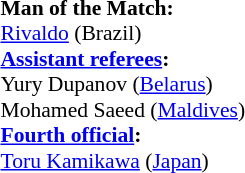<table width=100% style="font-size: 90%">
<tr>
<td><br><strong>Man of the Match:</strong>
<br><a href='#'>Rivaldo</a> (Brazil)<br><strong><a href='#'>Assistant referees</a>:</strong>
<br>Yury Dupanov (<a href='#'>Belarus</a>)
<br>Mohamed Saeed (<a href='#'>Maldives</a>)
<br><strong><a href='#'>Fourth official</a>:</strong>
<br><a href='#'>Toru Kamikawa</a> (<a href='#'>Japan</a>)</td>
</tr>
</table>
